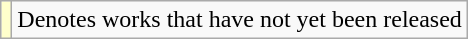<table class="wikitable">
<tr>
<td style="background:#FFFFCC;"></td>
<td>Denotes works that have not yet been released</td>
</tr>
</table>
